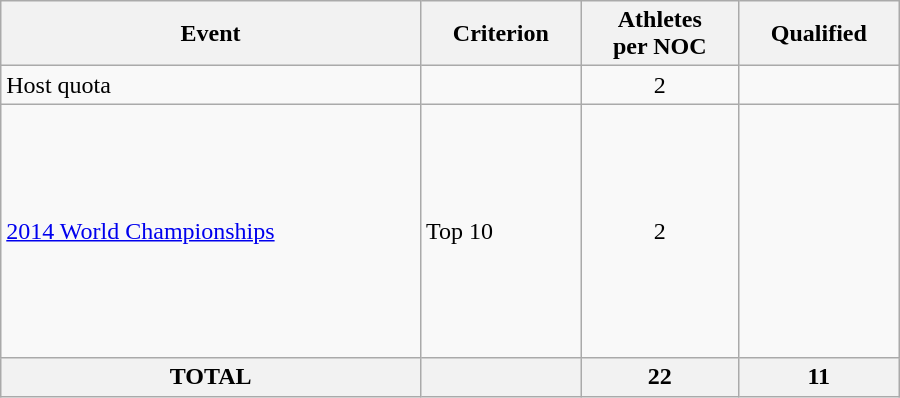<table class="wikitable" width=600>
<tr>
<th>Event</th>
<th>Criterion</th>
<th>Athletes<br>per NOC</th>
<th>Qualified</th>
</tr>
<tr>
<td>Host quota</td>
<td></td>
<td align=center>2</td>
<td></td>
</tr>
<tr>
<td><a href='#'>2014 World Championships</a></td>
<td>Top 10</td>
<td align=center>2</td>
<td><br><br><br><br><br><br><br><br><br></td>
</tr>
<tr>
<th colspan="1">TOTAL</th>
<th></th>
<th>22</th>
<th>11</th>
</tr>
</table>
